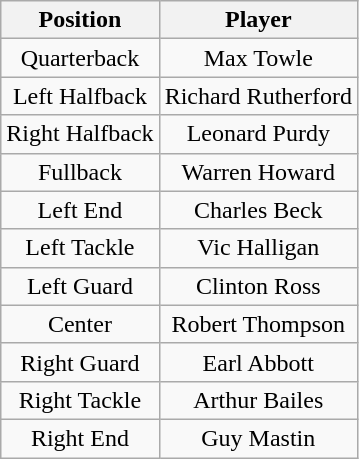<table class="wikitable" style="text-align: center;">
<tr>
<th>Position</th>
<th>Player</th>
</tr>
<tr>
<td>Quarterback</td>
<td>Max Towle</td>
</tr>
<tr>
<td>Left Halfback</td>
<td>Richard Rutherford</td>
</tr>
<tr>
<td>Right Halfback</td>
<td>Leonard Purdy</td>
</tr>
<tr>
<td>Fullback</td>
<td>Warren Howard</td>
</tr>
<tr>
<td>Left End</td>
<td>Charles Beck</td>
</tr>
<tr>
<td>Left Tackle</td>
<td>Vic Halligan</td>
</tr>
<tr>
<td>Left Guard</td>
<td>Clinton Ross</td>
</tr>
<tr>
<td>Center</td>
<td>Robert Thompson</td>
</tr>
<tr>
<td>Right Guard</td>
<td>Earl Abbott</td>
</tr>
<tr>
<td>Right Tackle</td>
<td>Arthur Bailes</td>
</tr>
<tr>
<td>Right End</td>
<td>Guy Mastin</td>
</tr>
</table>
